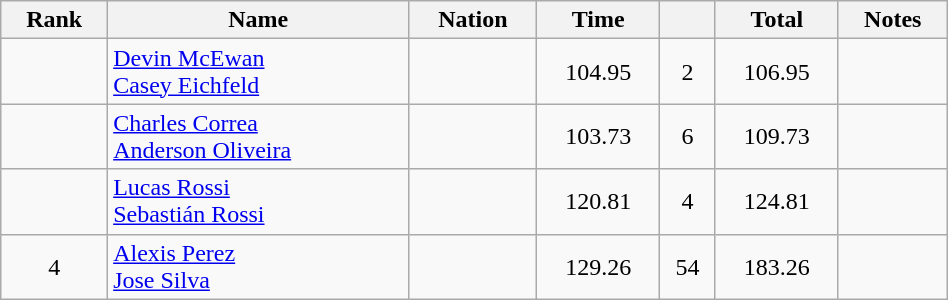<table class="wikitable" style="text-align:center" width=50%>
<tr>
<th>Rank</th>
<th>Name</th>
<th>Nation</th>
<th>Time</th>
<th></th>
<th>Total</th>
<th>Notes</th>
</tr>
<tr>
<td></td>
<td align=left><a href='#'>Devin McEwan</a><br><a href='#'>Casey Eichfeld</a></td>
<td align=left></td>
<td>104.95</td>
<td>2</td>
<td>106.95</td>
<td></td>
</tr>
<tr>
<td></td>
<td align=left><a href='#'>Charles Correa</a><br><a href='#'>Anderson Oliveira</a></td>
<td align=left></td>
<td>103.73</td>
<td>6</td>
<td>109.73</td>
<td></td>
</tr>
<tr>
<td></td>
<td align=left><a href='#'>Lucas Rossi</a><br><a href='#'>Sebastián Rossi</a></td>
<td align=left></td>
<td>120.81</td>
<td>4</td>
<td>124.81</td>
<td></td>
</tr>
<tr>
<td>4</td>
<td align=left><a href='#'>Alexis Perez</a><br><a href='#'>Jose Silva</a></td>
<td align=left></td>
<td>129.26</td>
<td>54</td>
<td>183.26</td>
<td></td>
</tr>
</table>
